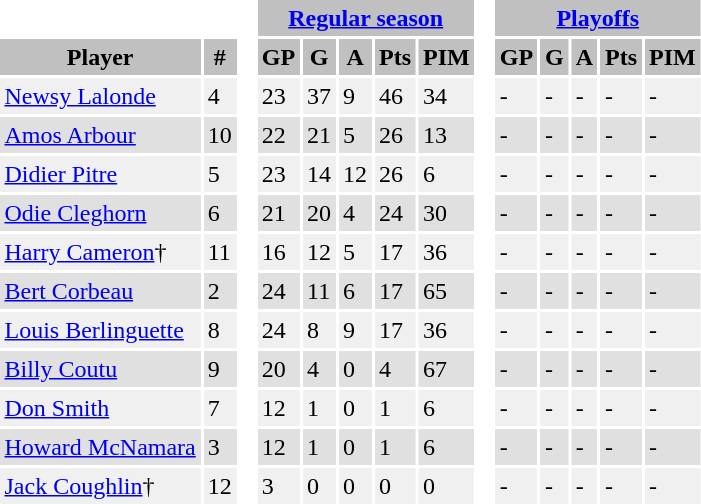<table BORDER="0" CELLPADDING="3" CELLSPACING="2" ID="Table1">
<tr ALIGN="center" bgcolor="#c0c0c0">
<th ALIGN="center" colspan="2" bgcolor="#ffffff"> </th>
<th ALIGN="center" rowspan="99" bgcolor="#ffffff"> </th>
<th ALIGN="center" colspan="5"><a href='#'>Regular season</a></th>
<th ALIGN="center" rowspan="99" bgcolor="#ffffff"> </th>
<th ALIGN="center" colspan="5"><a href='#'>Playoffs</a></th>
</tr>
<tr ALIGN="center" bgcolor="#c0c0c0">
<th ALIGN="center">Player</th>
<th ALIGN="center">#</th>
<th ALIGN="center">GP</th>
<th ALIGN="center">G</th>
<th ALIGN="center">A</th>
<th ALIGN="center">Pts</th>
<th ALIGN="center">PIM</th>
<th ALIGN="center">GP</th>
<th ALIGN="center">G</th>
<th ALIGN="center">A</th>
<th ALIGN="center">Pts</th>
<th ALIGN="center">PIM</th>
</tr>
<tr bgcolor="#f0f0f0">
<td><a href='#'>Newsy Lalonde</a></td>
<td>4</td>
<td>23</td>
<td>37</td>
<td>9</td>
<td>46</td>
<td>34</td>
<td>-</td>
<td>-</td>
<td>-</td>
<td>-</td>
<td>-</td>
</tr>
<tr bgcolor="#e0e0e0">
<td><a href='#'>Amos Arbour</a></td>
<td>10</td>
<td>22</td>
<td>21</td>
<td>5</td>
<td>26</td>
<td>13</td>
<td>-</td>
<td>-</td>
<td>-</td>
<td>-</td>
<td>-</td>
</tr>
<tr bgcolor="#f0f0f0">
<td><a href='#'>Didier Pitre</a></td>
<td>5</td>
<td>23</td>
<td>14</td>
<td>12</td>
<td>26</td>
<td>6</td>
<td>-</td>
<td>-</td>
<td>-</td>
<td>-</td>
<td>-</td>
</tr>
<tr bgcolor="#e0e0e0">
<td><a href='#'>Odie Cleghorn</a></td>
<td>6</td>
<td>21</td>
<td>20</td>
<td>4</td>
<td>24</td>
<td>30</td>
<td>-</td>
<td>-</td>
<td>-</td>
<td>-</td>
<td>-</td>
</tr>
<tr bgcolor="#f0f0f0">
<td><a href='#'>Harry Cameron</a>†</td>
<td>11</td>
<td>16</td>
<td>12</td>
<td>5</td>
<td>17</td>
<td>36</td>
<td>-</td>
<td>-</td>
<td>-</td>
<td>-</td>
<td>-</td>
</tr>
<tr bgcolor="#e0e0e0">
<td><a href='#'>Bert Corbeau</a></td>
<td>2</td>
<td>24</td>
<td>11</td>
<td>6</td>
<td>17</td>
<td>65</td>
<td>-</td>
<td>-</td>
<td>-</td>
<td>-</td>
<td>-</td>
</tr>
<tr bgcolor="#f0f0f0">
<td><a href='#'>Louis Berlinguette</a></td>
<td>8</td>
<td>24</td>
<td>8</td>
<td>9</td>
<td>17</td>
<td>36</td>
<td>-</td>
<td>-</td>
<td>-</td>
<td>-</td>
<td>-</td>
</tr>
<tr bgcolor="#e0e0e0">
<td><a href='#'>Billy Coutu</a></td>
<td>9</td>
<td>20</td>
<td>4</td>
<td>0</td>
<td>4</td>
<td>67</td>
<td>-</td>
<td>-</td>
<td>-</td>
<td>-</td>
<td>-</td>
</tr>
<tr bgcolor="#f0f0f0">
<td><a href='#'>Don Smith</a></td>
<td>7</td>
<td>12</td>
<td>1</td>
<td>0</td>
<td>1</td>
<td>6</td>
<td>-</td>
<td>-</td>
<td>-</td>
<td>-</td>
<td>-</td>
</tr>
<tr bgcolor="#e0e0e0">
<td><a href='#'>Howard McNamara</a></td>
<td>3</td>
<td>12</td>
<td>1</td>
<td>0</td>
<td>1</td>
<td>6</td>
<td>-</td>
<td>-</td>
<td>-</td>
<td>-</td>
<td>-</td>
</tr>
<tr bgcolor="#f0f0f0">
<td><a href='#'>Jack Coughlin</a>†</td>
<td>12</td>
<td>3</td>
<td>0</td>
<td>0</td>
<td>0</td>
<td>0</td>
<td>-</td>
<td>-</td>
<td>-</td>
<td>-</td>
<td>-</td>
</tr>
</table>
